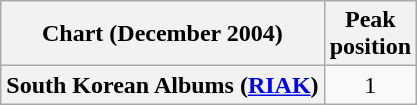<table class="wikitable plainrowheaders">
<tr>
<th>Chart (December 2004)</th>
<th>Peak<br>position</th>
</tr>
<tr>
<th scope="row">South Korean Albums (<a href='#'>RIAK</a>)</th>
<td style="text-align:center;">1</td>
</tr>
</table>
